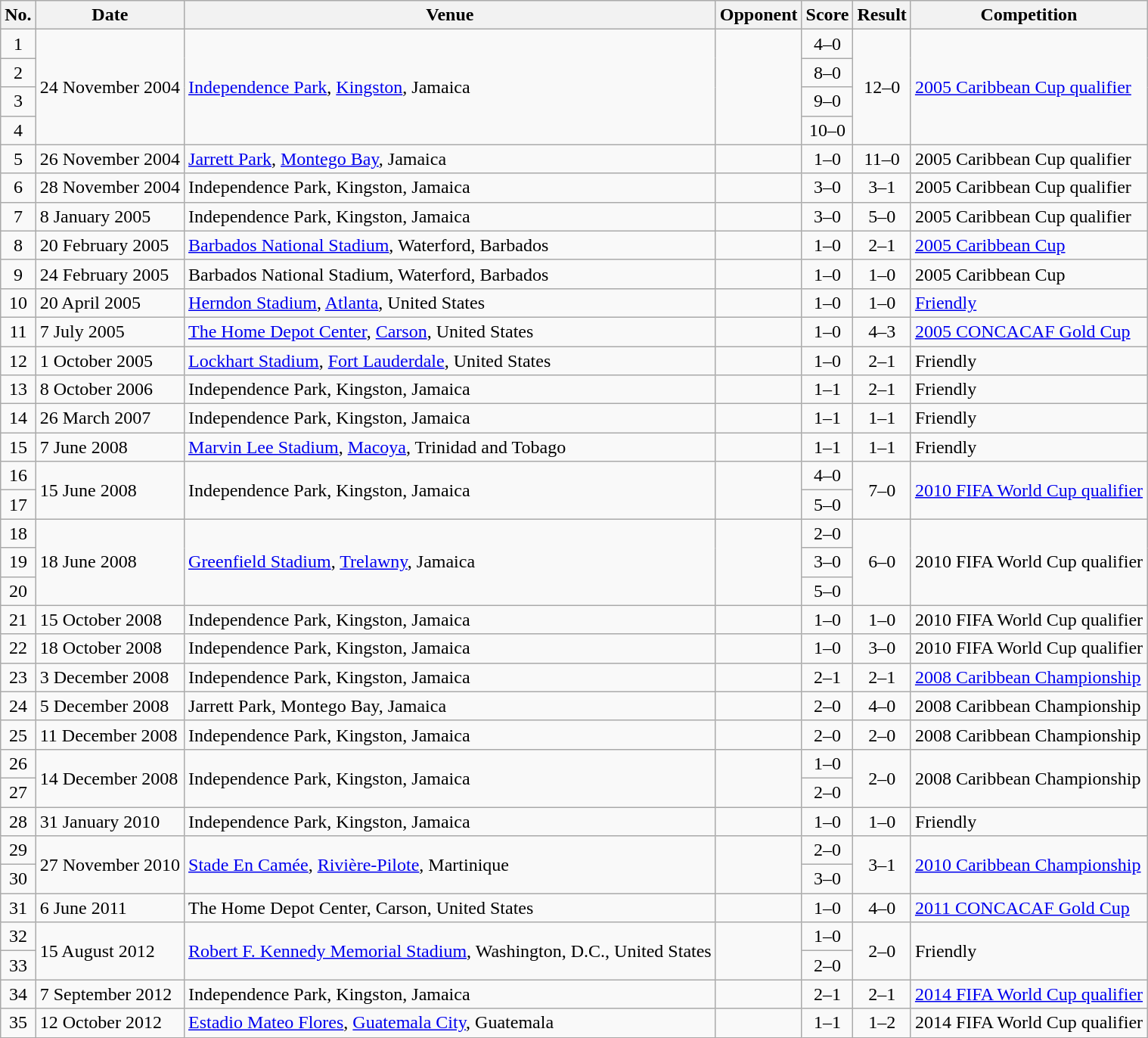<table class="wikitable sortable">
<tr>
<th scope="col">No.</th>
<th scope="col">Date</th>
<th scope="col">Venue</th>
<th scope="col">Opponent</th>
<th scope="col">Score</th>
<th scope="col">Result</th>
<th scope="col">Competition</th>
</tr>
<tr>
<td style="text-align:center">1</td>
<td rowspan="4">24 November 2004</td>
<td rowspan="4"><a href='#'>Independence Park</a>, <a href='#'>Kingston</a>, Jamaica</td>
<td rowspan="4"></td>
<td style="text-align:center">4–0</td>
<td rowspan="4" style="text-align:center">12–0</td>
<td rowspan="4"><a href='#'>2005 Caribbean Cup qualifier</a></td>
</tr>
<tr>
<td style="text-align:center">2</td>
<td style="text-align:center">8–0</td>
</tr>
<tr>
<td style="text-align:center">3</td>
<td style="text-align:center">9–0</td>
</tr>
<tr>
<td style="text-align:center">4</td>
<td style="text-align:center">10–0</td>
</tr>
<tr>
<td style="text-align:center">5</td>
<td>26 November 2004</td>
<td><a href='#'>Jarrett Park</a>, <a href='#'>Montego Bay</a>, Jamaica</td>
<td></td>
<td style="text-align:center">1–0</td>
<td style="text-align:center">11–0</td>
<td>2005 Caribbean Cup qualifier</td>
</tr>
<tr>
<td style="text-align:center">6</td>
<td>28 November 2004</td>
<td>Independence Park, Kingston, Jamaica</td>
<td></td>
<td style="text-align:center">3–0</td>
<td style="text-align:center">3–1</td>
<td>2005 Caribbean Cup qualifier</td>
</tr>
<tr>
<td style="text-align:center">7</td>
<td>8 January 2005</td>
<td>Independence Park, Kingston, Jamaica</td>
<td></td>
<td style="text-align:center">3–0</td>
<td style="text-align:center">5–0</td>
<td>2005 Caribbean Cup qualifier</td>
</tr>
<tr>
<td style="text-align:center">8</td>
<td>20 February 2005</td>
<td><a href='#'>Barbados National Stadium</a>, Waterford, Barbados</td>
<td></td>
<td style="text-align:center">1–0</td>
<td style="text-align:center">2–1</td>
<td><a href='#'>2005 Caribbean Cup</a></td>
</tr>
<tr>
<td style="text-align:center">9</td>
<td>24 February 2005</td>
<td>Barbados National Stadium, Waterford, Barbados</td>
<td></td>
<td style="text-align:center">1–0</td>
<td style="text-align:center">1–0</td>
<td>2005 Caribbean Cup</td>
</tr>
<tr>
<td style="text-align:center">10</td>
<td>20 April 2005</td>
<td><a href='#'>Herndon Stadium</a>, <a href='#'>Atlanta</a>, United States</td>
<td></td>
<td style="text-align:center">1–0</td>
<td style="text-align:center">1–0</td>
<td><a href='#'>Friendly</a></td>
</tr>
<tr>
<td style="text-align:center">11</td>
<td>7 July 2005</td>
<td><a href='#'>The Home Depot Center</a>, <a href='#'>Carson</a>, United States</td>
<td></td>
<td style="text-align:center">1–0</td>
<td style="text-align:center">4–3</td>
<td><a href='#'>2005 CONCACAF Gold Cup</a></td>
</tr>
<tr>
<td style="text-align:center">12</td>
<td>1 October 2005</td>
<td><a href='#'>Lockhart Stadium</a>, <a href='#'>Fort Lauderdale</a>, United States</td>
<td></td>
<td style="text-align:center">1–0</td>
<td style="text-align:center">2–1</td>
<td>Friendly</td>
</tr>
<tr>
<td style="text-align:center">13</td>
<td>8 October 2006</td>
<td>Independence Park, Kingston, Jamaica</td>
<td></td>
<td style="text-align:center">1–1</td>
<td style="text-align:center">2–1</td>
<td>Friendly</td>
</tr>
<tr>
<td style="text-align:center">14</td>
<td>26 March 2007</td>
<td>Independence Park, Kingston, Jamaica</td>
<td></td>
<td style="text-align:center">1–1</td>
<td style="text-align:center">1–1</td>
<td>Friendly</td>
</tr>
<tr>
<td style="text-align:center">15</td>
<td>7 June 2008</td>
<td><a href='#'>Marvin Lee Stadium</a>, <a href='#'>Macoya</a>, Trinidad and Tobago</td>
<td></td>
<td style="text-align:center">1–1</td>
<td style="text-align:center">1–1</td>
<td>Friendly</td>
</tr>
<tr>
<td style="text-align:center">16</td>
<td rowspan="2">15 June 2008</td>
<td rowspan="2">Independence Park, Kingston, Jamaica</td>
<td rowspan="2"></td>
<td style="text-align:center">4–0</td>
<td rowspan="2" style="text-align:center">7–0</td>
<td rowspan="2"><a href='#'>2010 FIFA World Cup qualifier</a></td>
</tr>
<tr>
<td style="text-align:center">17</td>
<td style="text-align:center">5–0</td>
</tr>
<tr>
<td style="text-align:center">18</td>
<td rowspan="3">18 June 2008</td>
<td rowspan="3"><a href='#'>Greenfield Stadium</a>, <a href='#'>Trelawny</a>, Jamaica</td>
<td rowspan="3"></td>
<td style="text-align:center">2–0</td>
<td rowspan="3" style="text-align:center">6–0</td>
<td rowspan="3">2010 FIFA World Cup qualifier</td>
</tr>
<tr>
<td style="text-align:center">19</td>
<td style="text-align:center">3–0</td>
</tr>
<tr>
<td style="text-align:center">20</td>
<td style="text-align:center">5–0</td>
</tr>
<tr>
<td style="text-align:center">21</td>
<td>15 October 2008</td>
<td>Independence Park, Kingston, Jamaica</td>
<td></td>
<td style="text-align:center">1–0</td>
<td style="text-align:center">1–0</td>
<td>2010 FIFA World Cup qualifier</td>
</tr>
<tr>
<td style="text-align:center">22</td>
<td>18 October 2008</td>
<td>Independence Park, Kingston, Jamaica</td>
<td></td>
<td style="text-align:center">1–0</td>
<td style="text-align:center">3–0</td>
<td>2010 FIFA World Cup qualifier</td>
</tr>
<tr>
<td style="text-align:center">23</td>
<td>3 December 2008</td>
<td>Independence Park, Kingston, Jamaica</td>
<td></td>
<td style="text-align:center">2–1</td>
<td style="text-align:center">2–1</td>
<td><a href='#'>2008 Caribbean Championship</a></td>
</tr>
<tr>
<td style="text-align:center">24</td>
<td>5 December 2008</td>
<td>Jarrett Park, Montego Bay, Jamaica</td>
<td></td>
<td style="text-align:center">2–0</td>
<td style="text-align:center">4–0</td>
<td>2008 Caribbean Championship</td>
</tr>
<tr>
<td style="text-align:center">25</td>
<td>11 December 2008</td>
<td>Independence Park, Kingston, Jamaica</td>
<td></td>
<td style="text-align:center">2–0</td>
<td style="text-align:center">2–0</td>
<td>2008 Caribbean Championship</td>
</tr>
<tr>
<td style="text-align:center">26</td>
<td rowspan="2">14 December 2008</td>
<td rowspan="2">Independence Park, Kingston, Jamaica</td>
<td rowspan="2"></td>
<td style="text-align:center">1–0</td>
<td rowspan="2" style="text-align:center">2–0</td>
<td rowspan="2">2008 Caribbean Championship</td>
</tr>
<tr>
<td style="text-align:center">27</td>
<td style="text-align:center">2–0</td>
</tr>
<tr>
<td style="text-align:center">28</td>
<td>31 January 2010</td>
<td>Independence Park, Kingston, Jamaica</td>
<td></td>
<td style="text-align:center">1–0</td>
<td style="text-align:center">1–0</td>
<td>Friendly</td>
</tr>
<tr>
<td style="text-align:center">29</td>
<td rowspan="2">27 November 2010</td>
<td rowspan="2"><a href='#'>Stade En Camée</a>, <a href='#'>Rivière-Pilote</a>, Martinique</td>
<td rowspan="2"></td>
<td style="text-align:center">2–0</td>
<td rowspan="2" style="text-align:center">3–1</td>
<td rowspan="2"><a href='#'>2010 Caribbean Championship</a></td>
</tr>
<tr>
<td style="text-align:center">30</td>
<td style="text-align:center">3–0</td>
</tr>
<tr>
<td style="text-align:center">31</td>
<td>6 June 2011</td>
<td>The Home Depot Center, Carson, United States</td>
<td></td>
<td style="text-align:center">1–0</td>
<td style="text-align:center">4–0</td>
<td><a href='#'>2011 CONCACAF Gold Cup</a></td>
</tr>
<tr>
<td style="text-align:center">32</td>
<td rowspan="2">15 August 2012</td>
<td rowspan="2"><a href='#'>Robert F. Kennedy Memorial Stadium</a>, Washington, D.C., United States</td>
<td rowspan="2"></td>
<td style="text-align:center">1–0</td>
<td rowspan="2" style="text-align:center">2–0</td>
<td rowspan="2">Friendly</td>
</tr>
<tr>
<td style="text-align:center">33</td>
<td style="text-align:center">2–0</td>
</tr>
<tr>
<td style="text-align:center">34</td>
<td>7 September 2012</td>
<td>Independence Park, Kingston, Jamaica</td>
<td></td>
<td style="text-align:center">2–1</td>
<td style="text-align:center">2–1</td>
<td><a href='#'>2014 FIFA World Cup qualifier</a></td>
</tr>
<tr>
<td style="text-align:center">35</td>
<td>12 October 2012</td>
<td><a href='#'>Estadio Mateo Flores</a>, <a href='#'>Guatemala City</a>, Guatemala</td>
<td></td>
<td style="text-align:center">1–1</td>
<td style="text-align:center">1–2</td>
<td>2014 FIFA World Cup qualifier</td>
</tr>
</table>
